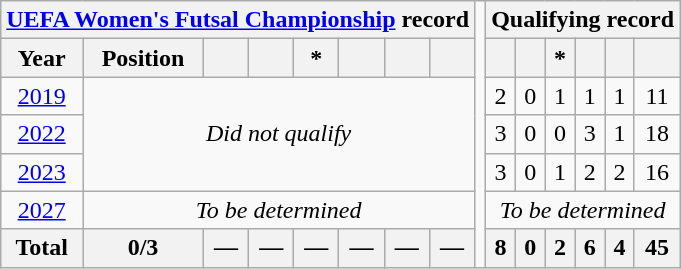<table class="wikitable" style="text-align: center;">
<tr>
<th colspan="8"><a href='#'>UEFA Women's Futsal Championship</a> record</th>
<td rowspan=17></td>
<th colspan=6>Qualifying record</th>
</tr>
<tr>
<th>Year</th>
<th>Position</th>
<th></th>
<th></th>
<th>*</th>
<th></th>
<th></th>
<th></th>
<th></th>
<th></th>
<th>*</th>
<th></th>
<th></th>
<th></th>
</tr>
<tr>
<td> <a href='#'>2019</a></td>
<td colspan="7" rowspan="3"><em>Did not qualify</em></td>
<td>2</td>
<td>0</td>
<td>1</td>
<td>1</td>
<td>1</td>
<td>11</td>
</tr>
<tr>
<td> <a href='#'>2022</a></td>
<td>3</td>
<td>0</td>
<td>0</td>
<td>3</td>
<td>1</td>
<td>18</td>
</tr>
<tr>
<td> <a href='#'>2023</a></td>
<td>3</td>
<td>0</td>
<td>1</td>
<td>2</td>
<td>2</td>
<td>16</td>
</tr>
<tr>
<td> <a href='#'>2027</a></td>
<td colspan="7"><em>To be determined</em></td>
<td colspan=6><em>To be determined</em></td>
</tr>
<tr>
<th>Total</th>
<th>0/3</th>
<th>—</th>
<th>—</th>
<th>—</th>
<th>—</th>
<th>—</th>
<th>—</th>
<th>8</th>
<th>0</th>
<th>2</th>
<th>6</th>
<th>4</th>
<th>45</th>
</tr>
</table>
